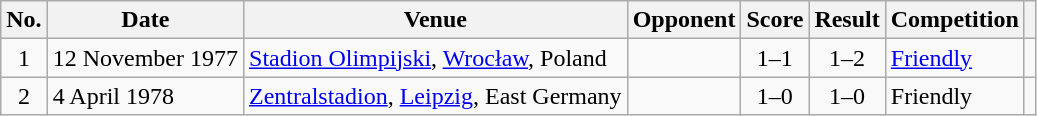<table class="wikitable sortable">
<tr>
<th scope="col">No.</th>
<th scope="col">Date</th>
<th scope="col">Venue</th>
<th scope="col">Opponent</th>
<th scope="col">Score</th>
<th scope="col">Result</th>
<th scope="col">Competition</th>
<th class="unsortable" scope="col"></th>
</tr>
<tr>
<td align="center">1</td>
<td>12 November 1977</td>
<td><a href='#'>Stadion Olimpijski</a>, <a href='#'>Wrocław</a>, Poland</td>
<td></td>
<td align="center">1–1</td>
<td align="center">1–2</td>
<td><a href='#'>Friendly</a></td>
<td></td>
</tr>
<tr>
<td align="center">2</td>
<td>4 April 1978</td>
<td><a href='#'>Zentralstadion</a>, <a href='#'>Leipzig</a>, East Germany</td>
<td></td>
<td align="center">1–0</td>
<td align="center">1–0</td>
<td>Friendly</td>
<td></td>
</tr>
</table>
